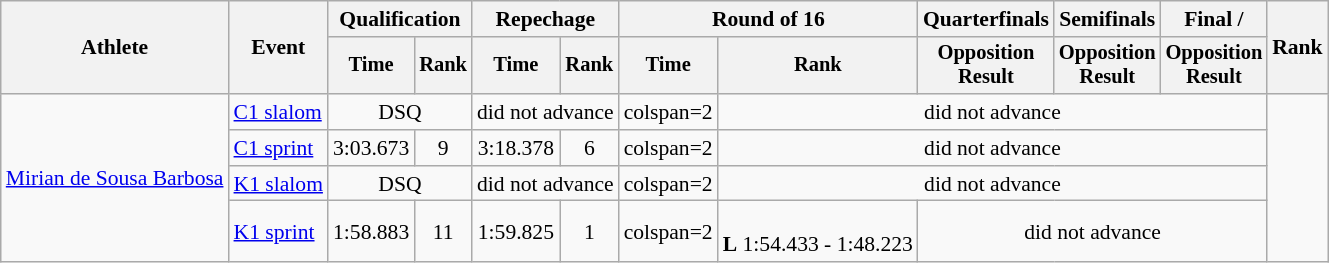<table class="wikitable" style="font-size:90%;">
<tr>
<th rowspan=2>Athlete</th>
<th rowspan=2>Event</th>
<th colspan=2>Qualification</th>
<th colspan=2>Repechage</th>
<th colspan=2>Round of 16</th>
<th>Quarterfinals</th>
<th>Semifinals</th>
<th>Final / </th>
<th rowspan=2>Rank</th>
</tr>
<tr style="font-size:95%">
<th>Time</th>
<th>Rank</th>
<th>Time</th>
<th>Rank</th>
<th>Time</th>
<th>Rank</th>
<th>Opposition <br>Result</th>
<th>Opposition <br>Result</th>
<th>Opposition <br>Result</th>
</tr>
<tr align=center>
<td rowspan=4 align=left><a href='#'>Mirian de Sousa Barbosa</a></td>
<td align=left><a href='#'>C1 slalom</a></td>
<td colspan=2>DSQ</td>
<td colspan=2>did not advance</td>
<td>colspan=2 </td>
<td colspan=4>did not advance</td>
</tr>
<tr align=center>
<td align=left><a href='#'>C1 sprint</a></td>
<td>3:03.673</td>
<td>9</td>
<td>3:18.378</td>
<td>6</td>
<td>colspan=2 </td>
<td colspan=4>did not advance</td>
</tr>
<tr align=center>
<td align=left><a href='#'>K1 slalom</a></td>
<td colspan=2>DSQ</td>
<td colspan=2>did not advance</td>
<td>colspan=2 </td>
<td colspan=4>did not advance</td>
</tr>
<tr align=center>
<td align=left><a href='#'>K1 sprint</a></td>
<td>1:58.883</td>
<td>11</td>
<td>1:59.825</td>
<td>1</td>
<td>colspan=2 </td>
<td><br> <strong>L</strong> 1:54.433 - 1:48.223</td>
<td colspan=3>did not advance</td>
</tr>
</table>
